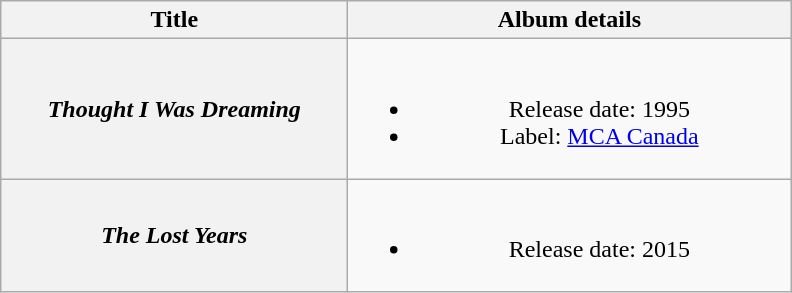<table class="wikitable plainrowheaders" style="text-align:center;">
<tr>
<th style="width:14em;">Title</th>
<th style="width:18em;">Album details</th>
</tr>
<tr>
<th scope="row"><em>Thought I Was Dreaming</em></th>
<td><br><ul><li>Release date: 1995</li><li>Label: <a href='#'>MCA Canada</a></li></ul></td>
</tr>
<tr>
<th scope="row"><em>The Lost Years</em></th>
<td><br><ul><li>Release date: 2015</li></ul></td>
</tr>
</table>
